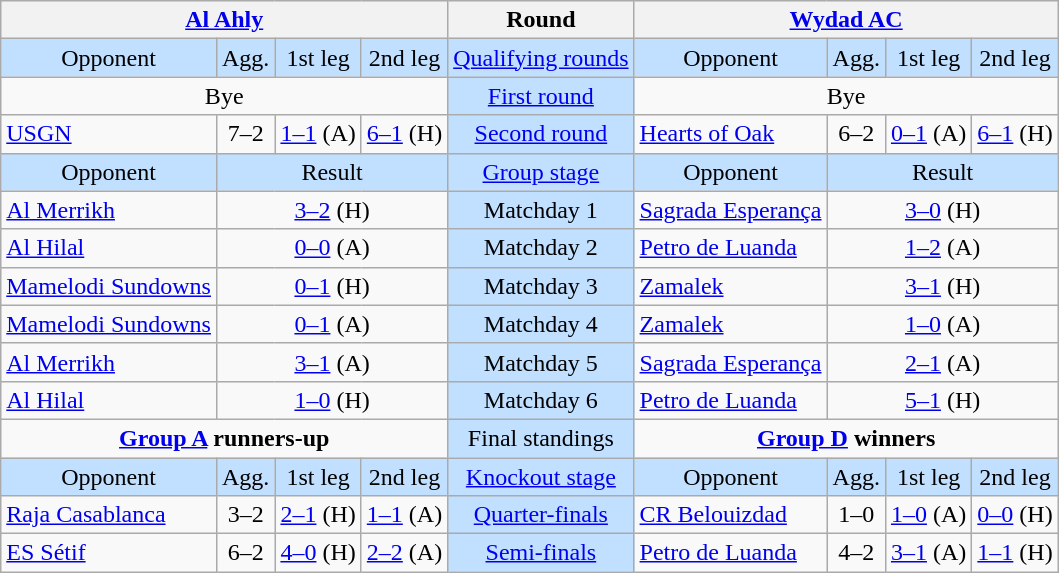<table class="wikitable" style="text-align:center">
<tr>
<th colspan="4"> <a href='#'>Al Ahly</a></th>
<th>Round</th>
<th colspan="4"> <a href='#'>Wydad AC</a></th>
</tr>
<tr style="background:#C1E0FF">
<td>Opponent</td>
<td>Agg.</td>
<td>1st leg</td>
<td>2nd leg</td>
<td><a href='#'>Qualifying rounds</a></td>
<td>Opponent</td>
<td>Agg.</td>
<td>1st leg</td>
<td>2nd leg</td>
</tr>
<tr>
<td colspan="4">Bye</td>
<td style="background:#C1E0FF"><a href='#'>First round</a></td>
<td colspan="4">Bye</td>
</tr>
<tr>
<td style="text-align:left"> <a href='#'>USGN</a></td>
<td>7–2</td>
<td><a href='#'>1–1</a> (A)</td>
<td><a href='#'>6–1</a> (H)</td>
<td style="background:#C1E0FF"><a href='#'>Second round</a></td>
<td style="text-align:left"> <a href='#'>Hearts of Oak</a></td>
<td>6–2</td>
<td><a href='#'>0–1</a> (A)</td>
<td><a href='#'>6–1</a> (H)</td>
</tr>
<tr style="background:#C1E0FF">
<td>Opponent</td>
<td colspan="3">Result</td>
<td><a href='#'>Group stage</a></td>
<td>Opponent</td>
<td colspan="3">Result</td>
</tr>
<tr>
<td style="text-align:left"> <a href='#'>Al Merrikh</a></td>
<td colspan="3"><a href='#'>3–2</a> (H)</td>
<td style="background:#C1E0FF">Matchday 1</td>
<td style="text-align:left"> <a href='#'>Sagrada Esperança</a></td>
<td colspan="3"><a href='#'>3–0</a> (H)</td>
</tr>
<tr>
<td style="text-align:left"> <a href='#'>Al Hilal</a></td>
<td colspan="3"><a href='#'>0–0</a> (A)</td>
<td style="background:#C1E0FF">Matchday 2</td>
<td style="text-align:left"> <a href='#'>Petro de Luanda</a></td>
<td colspan="3"><a href='#'>1–2</a> (A)</td>
</tr>
<tr>
<td style="text-align:left"> <a href='#'>Mamelodi Sundowns</a></td>
<td colspan="3"><a href='#'>0–1</a> (H)</td>
<td style="background:#C1E0FF">Matchday 3</td>
<td style="text-align:left"> <a href='#'>Zamalek</a></td>
<td colspan="3"><a href='#'>3–1</a> (H)</td>
</tr>
<tr>
<td style="text-align:left"> <a href='#'>Mamelodi Sundowns</a></td>
<td colspan="3"><a href='#'>0–1</a> (A)</td>
<td style="background:#C1E0FF">Matchday 4</td>
<td style="text-align:left"> <a href='#'>Zamalek</a></td>
<td colspan="3"><a href='#'>1–0</a> (A)</td>
</tr>
<tr>
<td style="text-align:left"> <a href='#'>Al Merrikh</a></td>
<td colspan="3"><a href='#'>3–1</a> (A)</td>
<td style="background:#C1E0FF">Matchday 5</td>
<td style="text-align:left"> <a href='#'>Sagrada Esperança</a></td>
<td colspan="3"><a href='#'>2–1</a> (A)</td>
</tr>
<tr>
<td style="text-align:left"> <a href='#'>Al Hilal</a></td>
<td colspan="3"><a href='#'>1–0</a> (H)</td>
<td style="background:#C1E0FF">Matchday 6</td>
<td style="text-align:left"> <a href='#'>Petro de Luanda</a></td>
<td colspan="3"><a href='#'>5–1</a> (H)</td>
</tr>
<tr>
<td colspan="4" style="vertical-align:top"><strong><a href='#'>Group A</a> runners-up</strong><br><div></div></td>
<td style="background:#C1E0FF">Final standings</td>
<td colspan="4" style="vertical-align:top"><strong><a href='#'>Group D</a> winners</strong><br><div></div></td>
</tr>
<tr style="background:#C1E0FF">
<td>Opponent</td>
<td>Agg.</td>
<td>1st leg</td>
<td>2nd leg</td>
<td><a href='#'>Knockout stage</a></td>
<td>Opponent</td>
<td>Agg.</td>
<td>1st leg</td>
<td>2nd leg</td>
</tr>
<tr>
<td style="text-align:left"> <a href='#'>Raja Casablanca</a></td>
<td>3–2</td>
<td><a href='#'>2–1</a> (H)</td>
<td><a href='#'>1–1</a> (A)</td>
<td style="background:#C1E0FF"><a href='#'>Quarter-finals</a></td>
<td style="text-align:left"> <a href='#'>CR Belouizdad</a></td>
<td>1–0</td>
<td><a href='#'>1–0</a> (A)</td>
<td><a href='#'>0–0</a> (H)</td>
</tr>
<tr>
<td style="text-align:left"> <a href='#'>ES Sétif</a></td>
<td>6–2</td>
<td><a href='#'>4–0</a> (H)</td>
<td><a href='#'>2–2</a> (A)</td>
<td style="background:#C1E0FF"><a href='#'>Semi-finals</a></td>
<td style="text-align:left"> <a href='#'>Petro de Luanda</a></td>
<td>4–2</td>
<td><a href='#'>3–1</a> (A)</td>
<td><a href='#'>1–1</a> (H)</td>
</tr>
</table>
